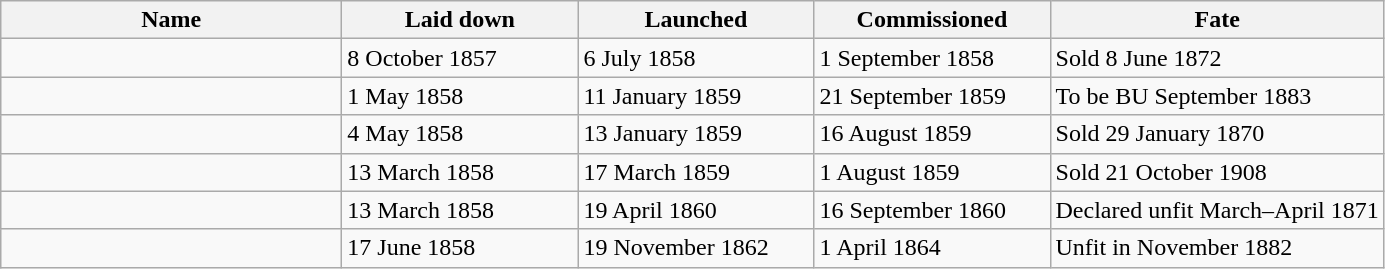<table class="wikitable">
<tr>
<th width="220">Name</th>
<th width="150">Laid down</th>
<th width="150">Launched</th>
<th width="150">Commissioned</th>
<th>Fate</th>
</tr>
<tr>
<td></td>
<td>8 October 1857</td>
<td>6 July 1858</td>
<td>1 September 1858</td>
<td>Sold 8 June 1872</td>
</tr>
<tr>
<td></td>
<td>1 May 1858</td>
<td>11 January 1859</td>
<td>21 September 1859</td>
<td>To be BU September 1883 </td>
</tr>
<tr>
<td></td>
<td>4 May 1858</td>
<td>13 January 1859</td>
<td>16 August 1859</td>
<td>Sold 29 January 1870</td>
</tr>
<tr>
<td></td>
<td>13 March 1858</td>
<td>17 March 1859</td>
<td>1 August 1859</td>
<td>Sold 21 October 1908</td>
</tr>
<tr>
<td></td>
<td>13 March 1858</td>
<td>19 April 1860</td>
<td>16 September 1860</td>
<td>Declared unfit March–April 1871</td>
</tr>
<tr>
<td></td>
<td>17 June 1858</td>
<td>19 November 1862</td>
<td>1 April 1864</td>
<td>Unfit in November 1882</td>
</tr>
</table>
